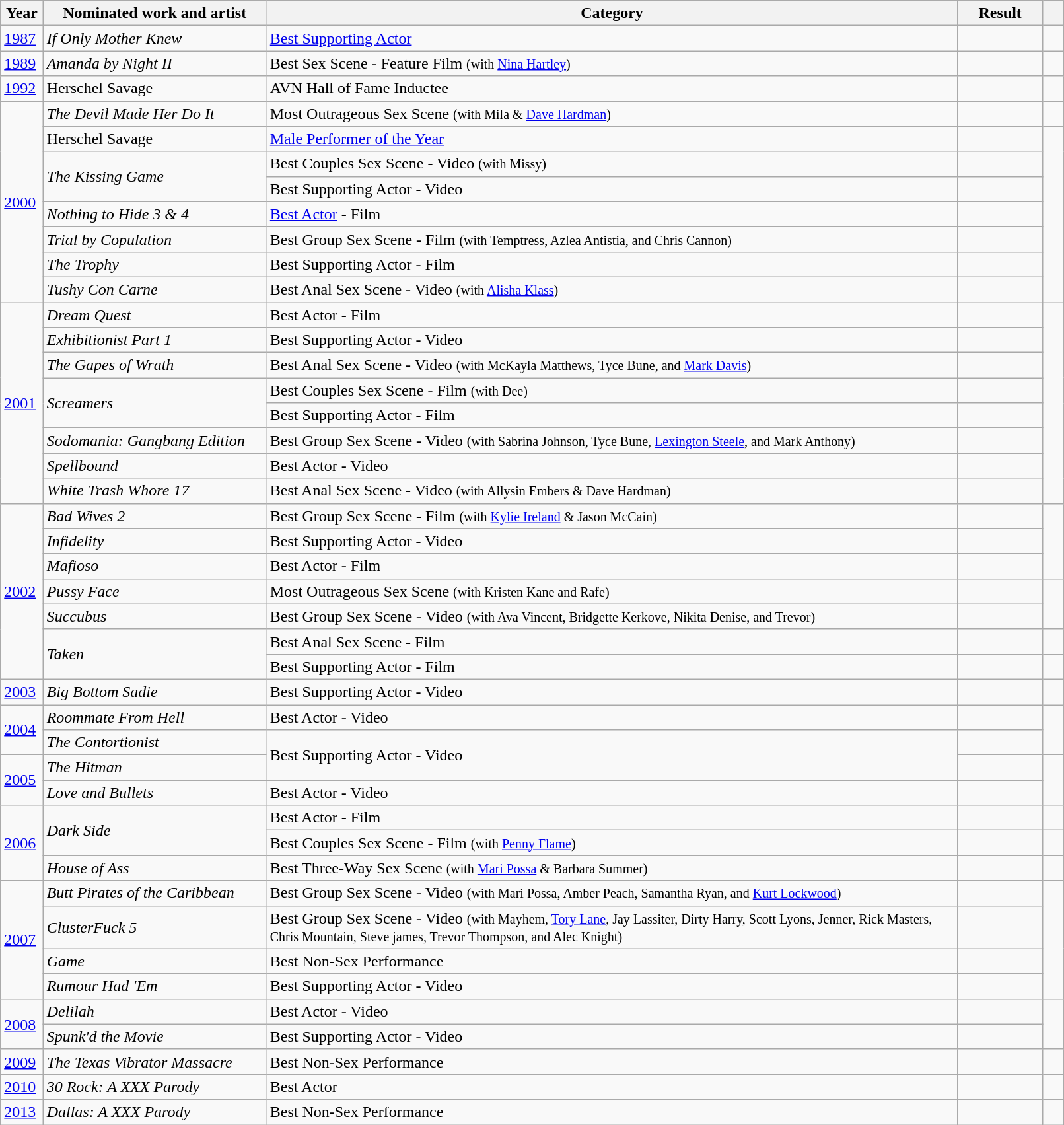<table class="wikitable" style="width:85%;">
<tr>
<th width=4%>Year</th>
<th style="width:21%;">Nominated work and artist</th>
<th style="width:65%;">Category</th>
<th style="width:8%;">Result</th>
<th width=3%></th>
</tr>
<tr>
<td><a href='#'>1987</a></td>
<td><em>If Only Mother Knew</em></td>
<td><a href='#'>Best Supporting Actor</a></td>
<td></td>
<td style="text-align:center;"></td>
</tr>
<tr>
<td><a href='#'>1989</a></td>
<td><em>Amanda by Night II</em></td>
<td>Best Sex Scene - Feature Film <small>(with <a href='#'>Nina Hartley</a>)</small></td>
<td></td>
<td style="text-align:center;"></td>
</tr>
<tr>
<td><a href='#'>1992</a></td>
<td>Herschel Savage</td>
<td>AVN Hall of Fame Inductee</td>
<td></td>
<td style="text-align:center;"></td>
</tr>
<tr>
<td rowspan="8"><a href='#'>2000</a></td>
<td><em>The Devil Made Her Do It</em></td>
<td>Most Outrageous Sex Scene <small>(with Mila & <a href='#'>Dave Hardman</a>)</small></td>
<td></td>
<td style="text-align:center;"></td>
</tr>
<tr>
<td>Herschel Savage</td>
<td><a href='#'>Male Performer of the Year</a></td>
<td></td>
<td rowspan="7" style="text-align:center;"></td>
</tr>
<tr>
<td rowspan="2"><em>The Kissing Game</em></td>
<td>Best Couples Sex Scene - Video <small>(with Missy)</small></td>
<td></td>
</tr>
<tr>
<td>Best Supporting Actor - Video</td>
<td></td>
</tr>
<tr>
<td><em>Nothing to Hide 3 & 4</em></td>
<td><a href='#'>Best Actor</a> - Film</td>
<td></td>
</tr>
<tr>
<td><em>Trial by Copulation</em></td>
<td>Best Group Sex Scene - Film <small>(with Temptress, Azlea Antistia, and Chris Cannon)</small></td>
<td></td>
</tr>
<tr>
<td><em>The Trophy</em></td>
<td>Best Supporting Actor - Film</td>
<td></td>
</tr>
<tr>
<td><em>Tushy Con Carne</em></td>
<td>Best Anal Sex Scene - Video <small>(with <a href='#'>Alisha Klass</a>)</small></td>
<td></td>
</tr>
<tr>
<td rowspan="8"><a href='#'>2001</a></td>
<td><em>Dream Quest</em></td>
<td>Best Actor - Film</td>
<td></td>
<td rowspan="8" style="text-align:center;"></td>
</tr>
<tr>
<td><em>Exhibitionist Part 1</em></td>
<td>Best Supporting Actor - Video</td>
<td></td>
</tr>
<tr>
<td><em>The Gapes of Wrath</em></td>
<td>Best Anal Sex Scene - Video <small>(with McKayla Matthews, Tyce Bune, and <a href='#'>Mark Davis</a>)</small></td>
<td></td>
</tr>
<tr>
<td rowspan="2"><em>Screamers</em></td>
<td>Best Couples Sex Scene - Film <small>(with Dee)</small></td>
<td></td>
</tr>
<tr>
<td>Best Supporting Actor - Film</td>
<td></td>
</tr>
<tr>
<td><em>Sodomania: Gangbang Edition</em></td>
<td>Best Group Sex Scene - Video <small>(with Sabrina Johnson, Tyce Bune, <a href='#'>Lexington Steele</a>, and Mark Anthony)</small></td>
<td></td>
</tr>
<tr>
<td><em>Spellbound</em></td>
<td>Best Actor - Video</td>
<td></td>
</tr>
<tr>
<td><em>White Trash Whore 17</em></td>
<td>Best Anal Sex Scene - Video <small>(with Allysin Embers & Dave Hardman)</small></td>
<td></td>
</tr>
<tr>
<td rowspan="7"><a href='#'>2002</a></td>
<td><em>Bad Wives 2</em></td>
<td>Best Group Sex Scene - Film <small>(with <a href='#'>Kylie Ireland</a> & Jason McCain)</small></td>
<td></td>
<td rowspan="3" style="text-align:center;"></td>
</tr>
<tr>
<td><em>Infidelity</em></td>
<td>Best Supporting Actor - Video</td>
<td></td>
</tr>
<tr>
<td><em>Mafioso</em></td>
<td>Best Actor - Film</td>
<td></td>
</tr>
<tr>
<td><em>Pussy Face</em></td>
<td>Most Outrageous Sex Scene <small>(with Kristen Kane and Rafe)</small></td>
<td></td>
<td rowspan="2" style="text-align:center;"></td>
</tr>
<tr>
<td><em>Succubus</em></td>
<td>Best Group Sex Scene - Video <small>(with Ava Vincent, Bridgette Kerkove, Nikita Denise, and Trevor)</small></td>
<td></td>
</tr>
<tr>
<td rowspan="2"><em>Taken</em></td>
<td>Best Anal Sex Scene - Film</td>
<td></td>
<td style="text-align:center;"></td>
</tr>
<tr>
<td>Best Supporting Actor - Film</td>
<td></td>
<td style="text-align:center;"></td>
</tr>
<tr>
<td><a href='#'>2003</a></td>
<td><em>Big Bottom Sadie</em></td>
<td>Best Supporting Actor - Video</td>
<td></td>
<td style="text-align:center;"></td>
</tr>
<tr>
<td rowspan="2"><a href='#'>2004</a></td>
<td><em>Roommate From Hell</em></td>
<td>Best Actor - Video</td>
<td></td>
<td rowspan="2" style="text-align:center;"></td>
</tr>
<tr>
<td><em>The Contortionist</em></td>
<td rowspan="2">Best Supporting Actor - Video</td>
<td></td>
</tr>
<tr>
<td rowspan="2"><a href='#'>2005</a></td>
<td><em>The Hitman</em></td>
<td></td>
<td rowspan="2" style="text-align:center;"></td>
</tr>
<tr>
<td><em>Love and Bullets</em></td>
<td>Best Actor - Video</td>
<td></td>
</tr>
<tr>
<td rowspan="3"><a href='#'>2006</a></td>
<td rowspan="2"><em>Dark Side</em></td>
<td>Best Actor - Film</td>
<td></td>
<td style="text-align:center;"></td>
</tr>
<tr>
<td>Best Couples Sex Scene - Film <small>(with <a href='#'>Penny Flame</a>)</small></td>
<td></td>
<td style="text-align:center;"></td>
</tr>
<tr>
<td><em>House of Ass</em></td>
<td>Best Three-Way Sex Scene <small>(with <a href='#'>Mari Possa</a> & Barbara Summer)</small></td>
<td></td>
<td style="text-align:center;"></td>
</tr>
<tr>
<td rowspan="4"><a href='#'>2007</a></td>
<td><em>Butt Pirates of the Caribbean</em></td>
<td>Best Group Sex Scene - Video <small>(with Mari Possa, Amber Peach, Samantha Ryan, and <a href='#'>Kurt Lockwood</a>)</small></td>
<td></td>
<td rowspan="4" style="text-align:center;"></td>
</tr>
<tr>
<td><em>ClusterFuck 5</em></td>
<td>Best Group Sex Scene - Video <small>(with Mayhem, <a href='#'>Tory Lane</a>, Jay Lassiter, Dirty Harry, Scott Lyons, Jenner, Rick Masters, Chris Mountain, Steve james, Trevor Thompson, and  Alec Knight)</small></td>
<td></td>
</tr>
<tr>
<td><em>Game</em></td>
<td>Best Non-Sex Performance</td>
<td></td>
</tr>
<tr>
<td><em>Rumour Had 'Em</em></td>
<td>Best Supporting Actor - Video</td>
<td></td>
</tr>
<tr>
<td rowspan="2"><a href='#'>2008</a></td>
<td><em>Delilah</em></td>
<td>Best Actor - Video</td>
<td></td>
<td rowspan="2" style="text-align:center;"></td>
</tr>
<tr>
<td><em>Spunk'd the Movie</em></td>
<td>Best Supporting Actor - Video</td>
<td></td>
</tr>
<tr>
<td><a href='#'>2009</a></td>
<td><em>The Texas Vibrator Massacre</em></td>
<td>Best Non-Sex Performance</td>
<td></td>
<td style="text-align:center;"></td>
</tr>
<tr>
<td><a href='#'>2010</a></td>
<td><em>30 Rock: A XXX Parody</em></td>
<td>Best Actor</td>
<td></td>
<td style="text-align:center;"></td>
</tr>
<tr>
<td><a href='#'>2013</a></td>
<td><em>Dallas: A XXX Parody</em></td>
<td>Best Non-Sex Performance</td>
<td></td>
<td style="text-align:center;"></td>
</tr>
</table>
